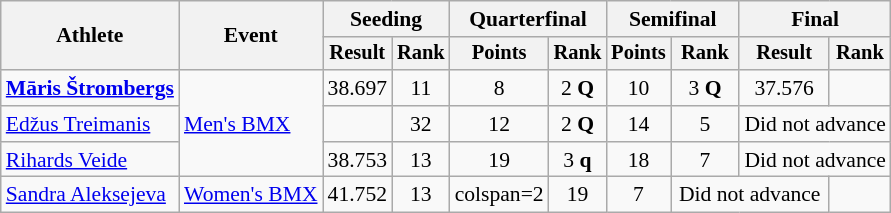<table class="wikitable" style="font-size:90%">
<tr>
<th rowspan="2">Athlete</th>
<th rowspan="2">Event</th>
<th colspan="2">Seeding</th>
<th colspan="2">Quarterfinal</th>
<th colspan="2">Semifinal</th>
<th colspan="2">Final</th>
</tr>
<tr style="font-size:95%">
<th>Result</th>
<th>Rank</th>
<th>Points</th>
<th>Rank</th>
<th>Points</th>
<th>Rank</th>
<th>Result</th>
<th>Rank</th>
</tr>
<tr align=center>
<td align=left><strong><a href='#'>Māris Štrombergs</a></strong></td>
<td align=left rowspan=3><a href='#'>Men's BMX</a></td>
<td>38.697</td>
<td>11</td>
<td>8</td>
<td>2 <strong>Q</strong></td>
<td>10</td>
<td>3 <strong>Q</strong></td>
<td>37.576</td>
<td></td>
</tr>
<tr align=center>
<td align=left><a href='#'>Edžus Treimanis</a></td>
<td></td>
<td>32</td>
<td>12</td>
<td>2 <strong>Q</strong></td>
<td>14</td>
<td>5</td>
<td colspan=2>Did not advance</td>
</tr>
<tr align=center>
<td align=left><a href='#'>Rihards Veide</a></td>
<td>38.753</td>
<td>13</td>
<td>19</td>
<td>3 <strong>q</strong></td>
<td>18</td>
<td>7</td>
<td colspan=2>Did not advance</td>
</tr>
<tr align=center>
<td align=left><a href='#'>Sandra Aleksejeva</a></td>
<td align=left><a href='#'>Women's BMX</a></td>
<td>41.752</td>
<td>13</td>
<td>colspan=2 </td>
<td>19</td>
<td>7</td>
<td colspan=2>Did not advance</td>
</tr>
</table>
